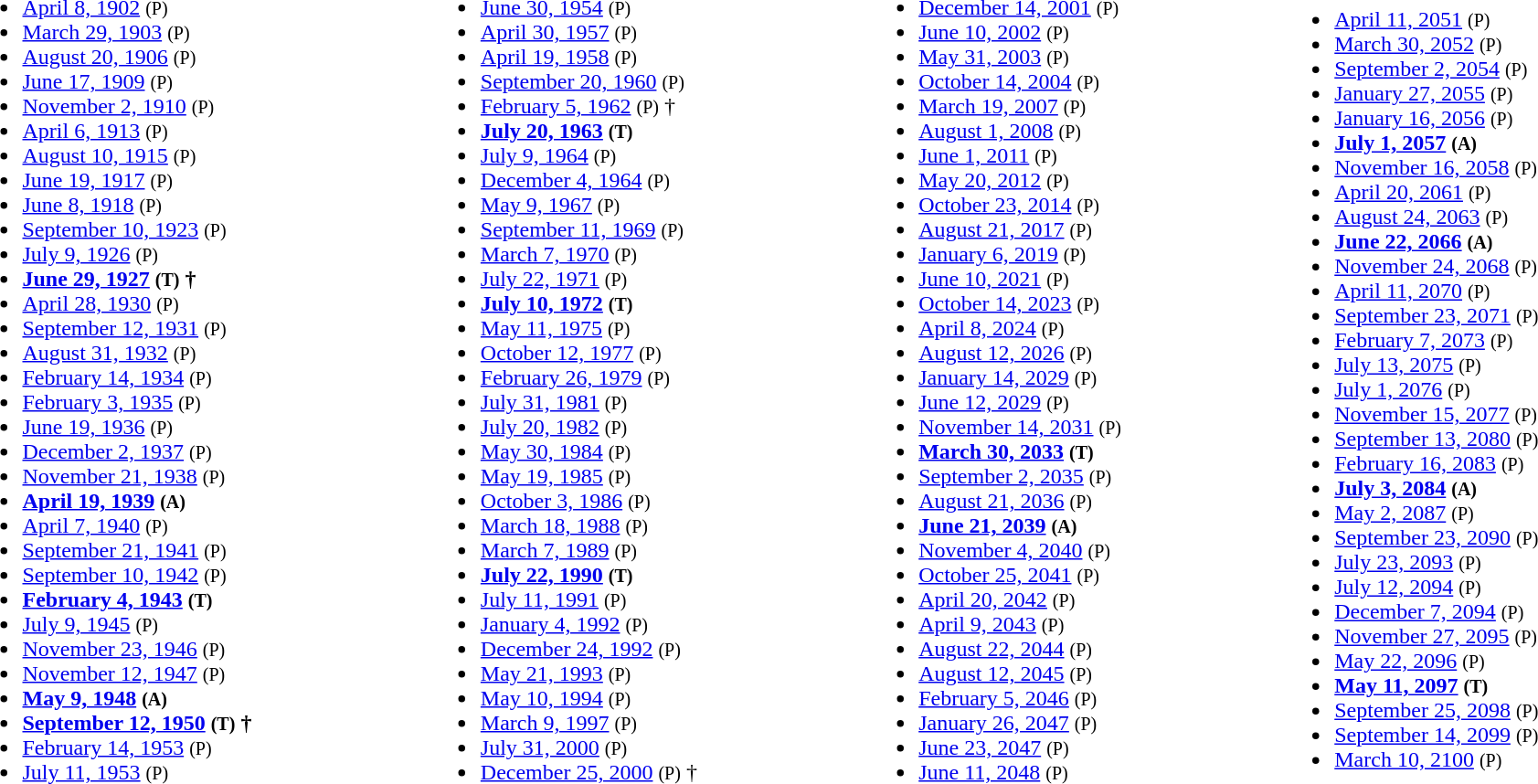<table style="width:100%;">
<tr>
<td><br><ul><li><a href='#'>April 8, 1902</a> <small>(P)</small></li><li><a href='#'>March 29, 1903</a> <small>(P)</small></li><li><a href='#'>August 20, 1906</a> <small>(P)</small></li><li><a href='#'>June 17, 1909</a> <small>(P)</small></li><li><a href='#'>November 2, 1910</a> <small>(P)</small></li><li><a href='#'>April 6, 1913</a> <small>(P)</small></li><li><a href='#'>August 10, 1915</a> <small>(P)</small></li><li><a href='#'>June 19, 1917</a> <small>(P)</small></li><li><a href='#'>June 8, 1918</a> <small>(P)</small></li><li><a href='#'>September 10, 1923</a> <small>(P)</small></li><li><a href='#'>July 9, 1926</a> <small>(P)</small></li><li><strong><a href='#'>June 29, 1927</a> <small>(T)</small> †</strong></li><li><a href='#'>April 28, 1930</a> <small>(P)</small></li><li><a href='#'>September 12, 1931</a> <small>(P)</small></li><li><a href='#'>August 31, 1932</a> <small>(P)</small></li><li><a href='#'>February 14, 1934</a> <small>(P)</small></li><li><a href='#'>February 3, 1935</a> <small>(P)</small></li><li><a href='#'>June 19, 1936</a> <small>(P)</small></li><li><a href='#'>December 2, 1937</a> <small>(P)</small></li><li><a href='#'>November 21, 1938</a> <small>(P)</small></li><li><strong><a href='#'>April 19, 1939</a> <small>(A)</small></strong></li><li><a href='#'>April 7, 1940</a> <small>(P)</small></li><li><a href='#'>September 21, 1941</a> <small>(P)</small></li><li><a href='#'>September 10, 1942</a> <small>(P)</small></li><li><strong><a href='#'>February 4, 1943</a> <small>(T)</small></strong></li><li><a href='#'>July 9, 1945</a> <small>(P)</small></li><li><a href='#'>November 23, 1946</a> <small>(P)</small></li><li><a href='#'>November 12, 1947</a> <small>(P)</small></li><li><strong><a href='#'>May 9, 1948</a> <small>(A)</small></strong></li><li><strong><a href='#'>September 12, 1950</a> <small>(T)</small> †</strong></li><li><a href='#'>February 14, 1953</a> <small>(P)</small></li><li><a href='#'>July 11, 1953</a> <small>(P)</small></li></ul></td>
<td><br><ul><li><a href='#'>June 30, 1954</a> <small>(P)</small></li><li><a href='#'>April 30, 1957</a> <small>(P)</small></li><li><a href='#'>April 19, 1958</a> <small>(P)</small></li><li><a href='#'>September 20, 1960</a> <small>(P)</small></li><li><a href='#'>February 5, 1962</a> <small>(P)</small> †</li><li><strong><a href='#'>July 20, 1963</a> <small>(T)</small></strong></li><li><a href='#'>July 9, 1964</a> <small>(P)</small></li><li><a href='#'>December 4, 1964</a> <small>(P)</small></li><li><a href='#'>May 9, 1967</a> <small>(P)</small></li><li><a href='#'>September 11, 1969</a> <small>(P)</small></li><li><a href='#'>March 7, 1970</a> <small>(P)</small></li><li><a href='#'>July 22, 1971</a> <small>(P)</small></li><li><strong><a href='#'>July 10, 1972</a> <small>(T)</small></strong></li><li><a href='#'>May 11, 1975</a> <small>(P)</small></li><li><a href='#'>October 12, 1977</a> <small>(P)</small></li><li><a href='#'>February 26, 1979</a> <small>(P)</small></li><li><a href='#'>July 31, 1981</a> <small>(P)</small></li><li><a href='#'>July 20, 1982</a> <small>(P)</small></li><li><a href='#'>May 30, 1984</a> <small>(P)</small></li><li><a href='#'>May 19, 1985</a> <small>(P)</small></li><li><a href='#'>October 3, 1986</a> <small>(P)</small></li><li><a href='#'>March 18, 1988</a> <small>(P)</small></li><li><a href='#'>March 7, 1989</a> <small>(P)</small></li><li><strong><a href='#'>July 22, 1990</a> <small>(T)</small></strong></li><li><a href='#'>July 11, 1991</a> <small>(P)</small></li><li><a href='#'>January 4, 1992</a> <small>(P)</small></li><li><a href='#'>December 24, 1992</a> <small>(P)</small></li><li><a href='#'>May 21, 1993</a> <small>(P)</small></li><li><a href='#'>May 10, 1994</a> <small>(P)</small></li><li><a href='#'>March 9, 1997</a> <small>(P)</small></li><li><a href='#'>July 31, 2000</a> <small>(P)</small></li><li><a href='#'>December 25, 2000</a> <small>(P)</small> †</li></ul></td>
<td><br><ul><li><a href='#'>December 14, 2001</a> <small>(P)</small></li><li><a href='#'>June 10, 2002</a> <small>(P)</small></li><li><a href='#'>May 31, 2003</a> <small>(P)</small></li><li><a href='#'>October 14, 2004</a> <small>(P)</small></li><li><a href='#'>March 19, 2007</a> <small>(P)</small></li><li><a href='#'>August 1, 2008</a> <small>(P)</small></li><li><a href='#'>June 1, 2011</a> <small>(P)</small></li><li><a href='#'>May 20, 2012</a> <small>(P)</small></li><li><a href='#'>October 23, 2014</a> <small>(P)</small></li><li><a href='#'>August 21, 2017</a> <small>(P)</small></li><li><a href='#'>January 6, 2019</a> <small>(P)</small></li><li><a href='#'>June 10, 2021</a> <small>(P)</small></li><li><a href='#'>October 14, 2023</a> <small>(P)</small></li><li><a href='#'>April 8, 2024</a> <small>(P)</small></li><li> <a href='#'>August 12, 2026</a> <small>(P)</small></li><li><a href='#'>January 14, 2029</a> <small>(P)</small></li><li><a href='#'>June 12, 2029</a> <small>(P)</small></li><li><a href='#'>November 14, 2031</a> <small>(P)</small></li><li><strong><a href='#'>March 30, 2033</a> <small>(T)</small></strong></li><li><a href='#'>September 2, 2035</a> <small>(P)</small></li><li><a href='#'>August 21, 2036</a> <small>(P)</small></li><li><strong><a href='#'>June 21, 2039</a> <small>(A)</small></strong></li><li><a href='#'>November 4, 2040</a> <small>(P)</small></li><li><a href='#'>October 25, 2041</a> <small>(P)</small></li><li><a href='#'>April 20, 2042</a> <small>(P)</small></li><li><a href='#'>April 9, 2043</a> <small>(P)</small></li><li><a href='#'>August 22, 2044</a> <small>(P)</small></li><li><a href='#'>August 12, 2045</a> <small>(P)</small></li><li><a href='#'>February 5, 2046</a> <small>(P)</small></li><li><a href='#'>January 26, 2047</a> <small>(P)</small></li><li><a href='#'>June 23, 2047</a> <small>(P)</small></li><li><a href='#'>June 11, 2048</a> <small>(P)</small></li></ul></td>
<td><br><ul><li><a href='#'>April 11, 2051</a> <small>(P)</small></li><li><a href='#'>March 30, 2052</a> <small>(P)</small></li><li><a href='#'>September 2, 2054</a> <small>(P)</small></li><li><a href='#'>January 27, 2055</a> <small>(P)</small></li><li><a href='#'>January 16, 2056</a> <small>(P)</small></li><li><strong><a href='#'>July 1, 2057</a> <small>(A)</small></strong></li><li><a href='#'>November 16, 2058</a> <small>(P)</small></li><li><a href='#'>April 20, 2061</a> <small>(P)</small></li><li><a href='#'>August 24, 2063</a> <small>(P)</small></li><li><strong><a href='#'>June 22, 2066</a> <small>(A)</small></strong></li><li><a href='#'>November 24, 2068</a> <small>(P)</small></li><li><a href='#'>April 11, 2070</a> <small>(P)</small></li><li><a href='#'>September 23, 2071</a> <small>(P)</small></li><li><a href='#'>February 7, 2073</a> <small>(P)</small></li><li><a href='#'>July 13, 2075</a> <small>(P)</small></li><li><a href='#'>July 1, 2076</a> <small>(P)</small></li><li><a href='#'>November 15, 2077</a> <small>(P)</small></li><li><a href='#'>September 13, 2080</a> <small>(P)</small></li><li><a href='#'>February 16, 2083</a> <small>(P)</small></li><li><strong><a href='#'>July 3, 2084</a> <small>(A)</small></strong></li><li><a href='#'>May 2, 2087</a> <small>(P)</small></li><li><a href='#'>September 23, 2090</a> <small>(P)</small></li><li><a href='#'>July 23, 2093</a> <small>(P)</small></li><li><a href='#'>July 12, 2094</a> <small>(P)</small></li><li><a href='#'>December 7, 2094</a> <small>(P)</small></li><li><a href='#'>November 27, 2095</a> <small>(P)</small></li><li><a href='#'>May 22, 2096</a> <small>(P)</small></li><li><strong><a href='#'>May 11, 2097</a> <small>(T)</small></strong></li><li><a href='#'>September 25, 2098</a> <small>(P)</small></li><li><a href='#'>September 14, 2099</a> <small>(P)</small></li><li><a href='#'>March 10, 2100</a> <small>(P)</small></li></ul></td>
</tr>
</table>
